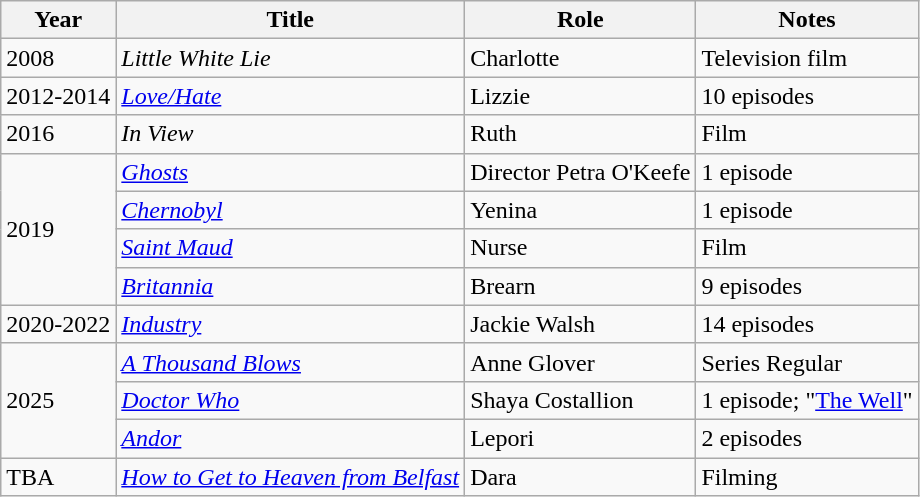<table class="wikitable sortable">
<tr>
<th>Year</th>
<th>Title</th>
<th>Role</th>
<th class="unsortable">Notes</th>
</tr>
<tr>
<td>2008</td>
<td><em>Little White Lie</em></td>
<td>Charlotte</td>
<td>Television film</td>
</tr>
<tr>
<td>2012-2014</td>
<td><em><a href='#'> Love/Hate</a></em></td>
<td>Lizzie</td>
<td>10 episodes</td>
</tr>
<tr>
<td>2016</td>
<td><em>In View</em></td>
<td>Ruth</td>
<td>Film</td>
</tr>
<tr>
<td rowspan="4">2019</td>
<td><em><a href='#'>Ghosts</a></em></td>
<td>Director Petra O'Keefe</td>
<td>1 episode</td>
</tr>
<tr>
<td><em><a href='#'>Chernobyl</a></em></td>
<td>Yenina</td>
<td>1 episode</td>
</tr>
<tr>
<td><em><a href='#'>Saint Maud</a></em></td>
<td>Nurse</td>
<td>Film</td>
</tr>
<tr>
<td><em><a href='#'>Britannia</a></em></td>
<td>Brearn</td>
<td>9 episodes</td>
</tr>
<tr>
<td>2020-2022</td>
<td><em><a href='#'>Industry</a></em></td>
<td>Jackie Walsh</td>
<td>14 episodes</td>
</tr>
<tr>
<td rowspan="3">2025</td>
<td><em><a href='#'>A Thousand Blows</a></em></td>
<td>Anne Glover</td>
<td>Series Regular</td>
</tr>
<tr>
<td><em><a href='#'>Doctor Who</a></em></td>
<td>Shaya Costallion</td>
<td>1 episode; "<a href='#'>The Well</a>"</td>
</tr>
<tr>
<td><em><a href='#'>Andor</a></em></td>
<td>Lepori</td>
<td>2 episodes</td>
</tr>
<tr>
<td>TBA</td>
<td><em><a href='#'>How to Get to Heaven from Belfast</a></em></td>
<td>Dara</td>
<td>Filming</td>
</tr>
</table>
